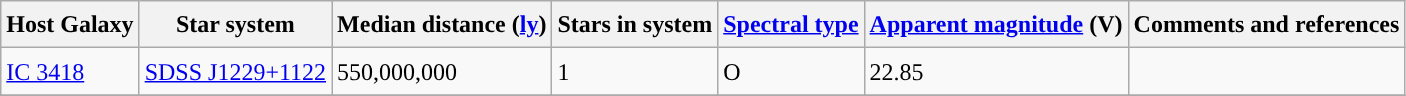<table class="wikitable sortable" style="font-size:1.00em; line-height:1.5em; position:relative;">
<tr>
<th scope="col">Host Galaxy</th>
<th scope="col">Star system</th>
<th scope="col">Median distance (<a href='#'>ly</a>)</th>
<th scope="col">Stars in system</th>
<th scope="col"><a href='#'>Spectral type</a></th>
<th scope="col"><a href='#'>Apparent magnitude</a> (V)</th>
<th scope="col">Comments and references</th>
</tr>
<tr>
<td><a href='#'>IC 3418</a></td>
<td><a href='#'>SDSS J1229+1122</a></td>
<td>550,000,000</td>
<td>1</td>
<td style="background: ">O</td>
<td>22.85</td>
<td></td>
</tr>
<tr>
</tr>
</table>
